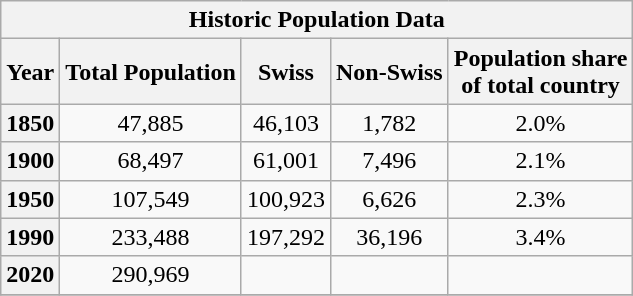<table class="wikitable collapsible">
<tr>
<th colspan="5">Historic Population Data</th>
</tr>
<tr>
<th>Year</th>
<th>Total Population</th>
<th>Swiss</th>
<th>Non-Swiss</th>
<th>Population share <br>of total country</th>
</tr>
<tr>
<th scope="row">1850</th>
<td align="center">47,885</td>
<td align="center">46,103</td>
<td align="center">1,782</td>
<td align="center">2.0%</td>
</tr>
<tr>
<th scope="row">1900</th>
<td align="center">68,497</td>
<td align="center">61,001</td>
<td align="center">7,496</td>
<td align="center">2.1%</td>
</tr>
<tr>
<th scope="row">1950</th>
<td rowspan="1" align="center">107,549</td>
<td align="center">100,923</td>
<td rowspan="1" align="center">6,626</td>
<td align="center">2.3%</td>
</tr>
<tr>
<th scope="row">1990</th>
<td align="center">233,488</td>
<td align="center">197,292</td>
<td rowspan="1" align="center">36,196</td>
<td align="center">3.4%</td>
</tr>
<tr>
<th scope="row">2020</th>
<td align="center">290,969</td>
<td align="center"></td>
<td align="center"></td>
<td align="center"></td>
</tr>
<tr>
</tr>
</table>
